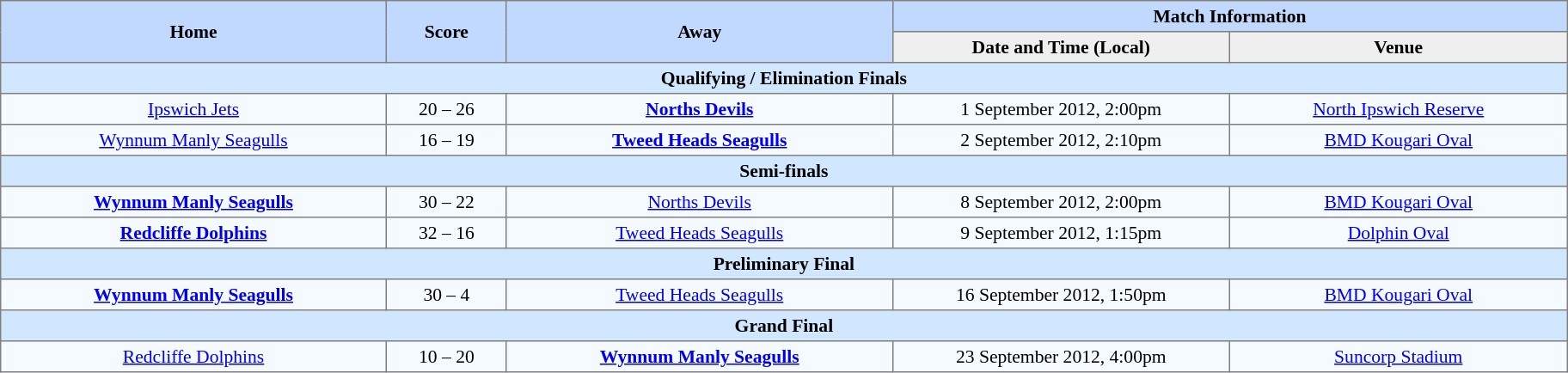<table border=1 style="border-collapse:collapse; font-size:90%; text-align:center;" cellpadding=3 cellspacing=0>
<tr bgcolor=#C1D8FF>
<th rowspan=2 width=16%>Home</th>
<th rowspan=2 width=5%>Score</th>
<th rowspan=2 width=16%>Away</th>
<th colspan=2>Match Information</th>
</tr>
<tr bgcolor=#EFEFEF>
<th width=14%>Date and Time (Local)</th>
<th width=14%>Venue</th>
</tr>
<tr bgcolor="#D0E7FF">
<td colspan=7><strong>Qualifying / Elimination Finals</strong></td>
</tr>
<tr bgcolor=#F5FAFF>
<td> <a href='#'>Ipswich Jets</a></td>
<td>20 – 26</td>
<td> <strong><a href='#'>Norths Devils</a></strong></td>
<td>1 September 2012, 2:00pm</td>
<td><a href='#'>North Ipswich Reserve</a></td>
</tr>
<tr bgcolor=#F5FAFF>
<td> <a href='#'>Wynnum Manly Seagulls</a></td>
<td>16 – 19</td>
<td> <strong><a href='#'>Tweed Heads Seagulls</a></strong></td>
<td>2 September 2012, 2:10pm</td>
<td><a href='#'>BMD Kougari Oval</a></td>
</tr>
<tr bgcolor="#D0E7FF">
<td colspan=7><strong>Semi-finals</strong></td>
</tr>
<tr bgcolor=#F5FAFF>
<td> <strong><a href='#'>Wynnum Manly Seagulls</a></strong></td>
<td>30 – 22</td>
<td> <a href='#'>Norths Devils</a></td>
<td>8 September 2012, 2:00pm</td>
<td><a href='#'>BMD Kougari Oval</a></td>
</tr>
<tr bgcolor=#F5FAFF>
<td> <strong><a href='#'>Redcliffe Dolphins</a></strong></td>
<td>32 – 16</td>
<td> <a href='#'>Tweed Heads Seagulls</a></td>
<td>9 September 2012, 1:15pm</td>
<td><a href='#'>Dolphin Oval</a></td>
</tr>
<tr bgcolor="#D0E7FF">
<td colspan=7><strong>Preliminary Final</strong></td>
</tr>
<tr bgcolor=#F5FAFF>
<td> <strong><a href='#'>Wynnum Manly Seagulls</a></strong></td>
<td>30 – 4</td>
<td>   <a href='#'>Tweed Heads Seagulls</a></td>
<td>16 September 2012, 1:50pm</td>
<td><a href='#'>BMD Kougari Oval</a></td>
</tr>
<tr bgcolor="#D0E7FF">
<td colspan=7><strong>Grand Final</strong></td>
</tr>
<tr bgcolor=#F5FAFF>
<td> <a href='#'>Redcliffe Dolphins</a></td>
<td>10 – 20</td>
<td> <strong><a href='#'>Wynnum Manly Seagulls</a></strong></td>
<td>23 September 2012, 4:00pm</td>
<td><a href='#'>Suncorp Stadium</a></td>
</tr>
</table>
